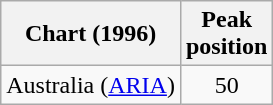<table class="wikitable">
<tr>
<th align="left">Chart (1996)</th>
<th align="left">Peak<br>position</th>
</tr>
<tr>
<td align="left">Australia (<a href='#'>ARIA</a>)</td>
<td style="text-align:center;">50</td>
</tr>
</table>
